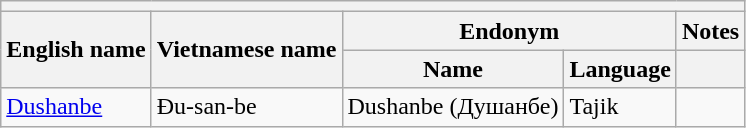<table class="wikitable sortable">
<tr>
<th colspan="5"></th>
</tr>
<tr>
<th rowspan="2">English name</th>
<th rowspan="2">Vietnamese name</th>
<th colspan="2">Endonym</th>
<th>Notes</th>
</tr>
<tr>
<th>Name</th>
<th>Language</th>
<th></th>
</tr>
<tr>
<td><a href='#'>Dushanbe</a></td>
<td>Đu-san-be</td>
<td>Dushanbe (Душанбе)</td>
<td>Tajik</td>
</tr>
</table>
